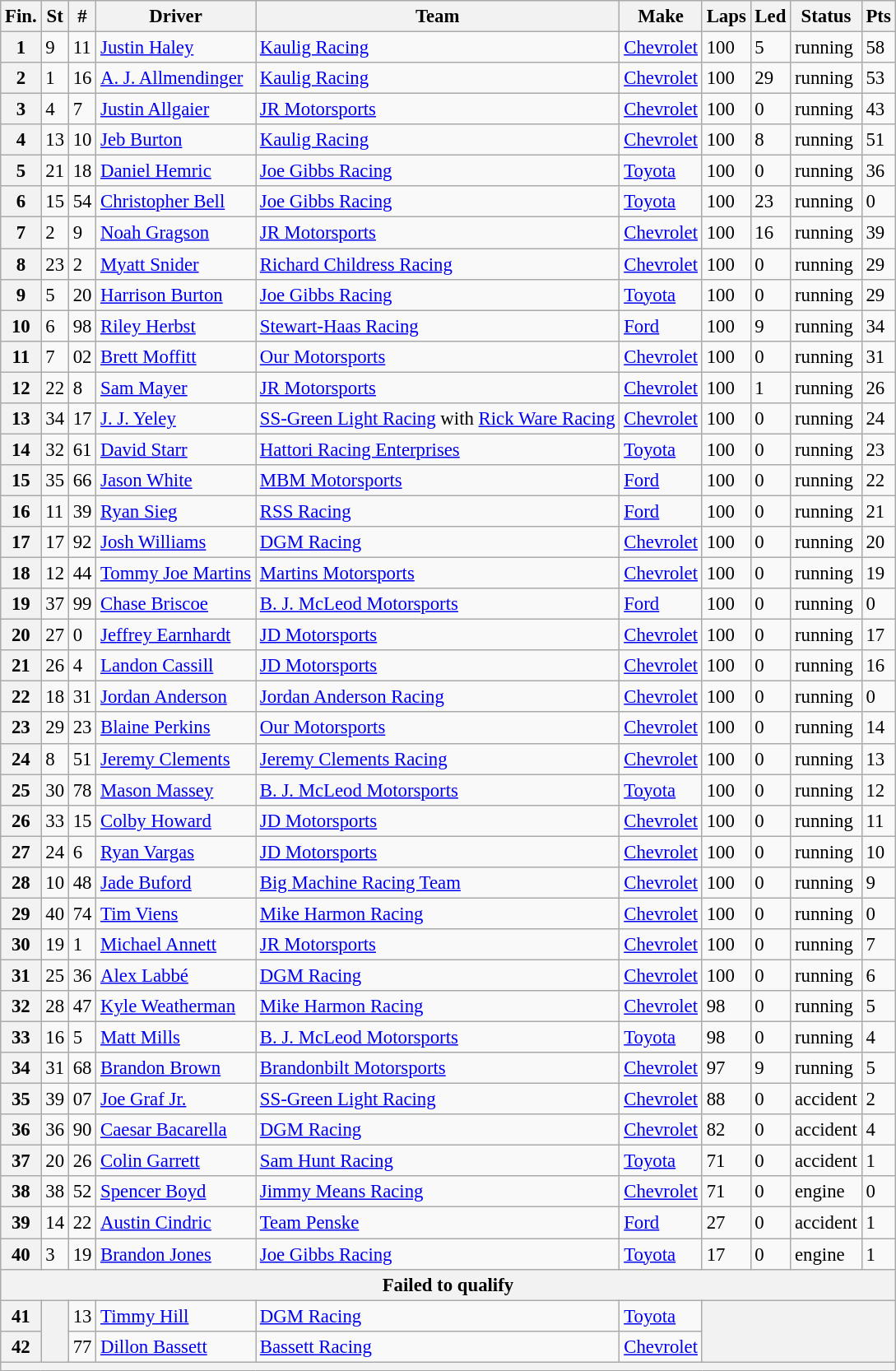<table class="wikitable" style="font-size:95%">
<tr>
<th>Fin.</th>
<th>St</th>
<th>#</th>
<th>Driver</th>
<th>Team</th>
<th>Make</th>
<th>Laps</th>
<th>Led</th>
<th>Status</th>
<th>Pts</th>
</tr>
<tr>
<th>1</th>
<td>9</td>
<td>11</td>
<td><a href='#'>Justin Haley</a></td>
<td><a href='#'>Kaulig Racing</a></td>
<td><a href='#'>Chevrolet</a></td>
<td>100</td>
<td>5</td>
<td>running</td>
<td>58</td>
</tr>
<tr>
<th>2</th>
<td>1</td>
<td>16</td>
<td><a href='#'>A. J. Allmendinger</a></td>
<td><a href='#'>Kaulig Racing</a></td>
<td><a href='#'>Chevrolet</a></td>
<td>100</td>
<td>29</td>
<td>running</td>
<td>53</td>
</tr>
<tr>
<th>3</th>
<td>4</td>
<td>7</td>
<td><a href='#'>Justin Allgaier</a></td>
<td><a href='#'>JR Motorsports</a></td>
<td><a href='#'>Chevrolet</a></td>
<td>100</td>
<td>0</td>
<td>running</td>
<td>43</td>
</tr>
<tr>
<th>4</th>
<td>13</td>
<td>10</td>
<td><a href='#'>Jeb Burton</a></td>
<td><a href='#'>Kaulig Racing</a></td>
<td><a href='#'>Chevrolet</a></td>
<td>100</td>
<td>8</td>
<td>running</td>
<td>51</td>
</tr>
<tr>
<th>5</th>
<td>21</td>
<td>18</td>
<td><a href='#'>Daniel Hemric</a></td>
<td><a href='#'>Joe Gibbs Racing</a></td>
<td><a href='#'>Toyota</a></td>
<td>100</td>
<td>0</td>
<td>running</td>
<td>36</td>
</tr>
<tr>
<th>6</th>
<td>15</td>
<td>54</td>
<td><a href='#'>Christopher Bell</a></td>
<td><a href='#'>Joe Gibbs Racing</a></td>
<td><a href='#'>Toyota</a></td>
<td>100</td>
<td>23</td>
<td>running</td>
<td>0</td>
</tr>
<tr>
<th>7</th>
<td>2</td>
<td>9</td>
<td><a href='#'>Noah Gragson</a></td>
<td><a href='#'>JR Motorsports</a></td>
<td><a href='#'>Chevrolet</a></td>
<td>100</td>
<td>16</td>
<td>running</td>
<td>39</td>
</tr>
<tr>
<th>8</th>
<td>23</td>
<td>2</td>
<td><a href='#'>Myatt Snider</a></td>
<td><a href='#'>Richard Childress Racing</a></td>
<td><a href='#'>Chevrolet</a></td>
<td>100</td>
<td>0</td>
<td>running</td>
<td>29</td>
</tr>
<tr>
<th>9</th>
<td>5</td>
<td>20</td>
<td><a href='#'>Harrison Burton</a></td>
<td><a href='#'>Joe Gibbs Racing</a></td>
<td><a href='#'>Toyota</a></td>
<td>100</td>
<td>0</td>
<td>running</td>
<td>29</td>
</tr>
<tr>
<th>10</th>
<td>6</td>
<td>98</td>
<td><a href='#'>Riley Herbst</a></td>
<td><a href='#'>Stewart-Haas Racing</a></td>
<td><a href='#'>Ford</a></td>
<td>100</td>
<td>9</td>
<td>running</td>
<td>34</td>
</tr>
<tr>
<th>11</th>
<td>7</td>
<td>02</td>
<td><a href='#'>Brett Moffitt</a></td>
<td><a href='#'>Our Motorsports</a></td>
<td><a href='#'>Chevrolet</a></td>
<td>100</td>
<td>0</td>
<td>running</td>
<td>31</td>
</tr>
<tr>
<th>12</th>
<td>22</td>
<td>8</td>
<td><a href='#'>Sam Mayer</a></td>
<td><a href='#'>JR Motorsports</a></td>
<td><a href='#'>Chevrolet</a></td>
<td>100</td>
<td>1</td>
<td>running</td>
<td>26</td>
</tr>
<tr>
<th>13</th>
<td>34</td>
<td>17</td>
<td><a href='#'>J. J. Yeley</a></td>
<td><a href='#'>SS-Green Light Racing</a> with <a href='#'>Rick Ware Racing</a></td>
<td><a href='#'>Chevrolet</a></td>
<td>100</td>
<td>0</td>
<td>running</td>
<td>24</td>
</tr>
<tr>
<th>14</th>
<td>32</td>
<td>61</td>
<td><a href='#'>David Starr</a></td>
<td><a href='#'>Hattori Racing Enterprises</a></td>
<td><a href='#'>Toyota</a></td>
<td>100</td>
<td>0</td>
<td>running</td>
<td>23</td>
</tr>
<tr>
<th>15</th>
<td>35</td>
<td>66</td>
<td><a href='#'>Jason White</a></td>
<td><a href='#'>MBM Motorsports</a></td>
<td><a href='#'>Ford</a></td>
<td>100</td>
<td>0</td>
<td>running</td>
<td>22</td>
</tr>
<tr>
<th>16</th>
<td>11</td>
<td>39</td>
<td><a href='#'>Ryan Sieg</a></td>
<td><a href='#'>RSS Racing</a></td>
<td><a href='#'>Ford</a></td>
<td>100</td>
<td>0</td>
<td>running</td>
<td>21</td>
</tr>
<tr>
<th>17</th>
<td>17</td>
<td>92</td>
<td><a href='#'>Josh Williams</a></td>
<td><a href='#'>DGM Racing</a></td>
<td><a href='#'>Chevrolet</a></td>
<td>100</td>
<td>0</td>
<td>running</td>
<td>20</td>
</tr>
<tr>
<th>18</th>
<td>12</td>
<td>44</td>
<td><a href='#'>Tommy Joe Martins</a></td>
<td><a href='#'>Martins Motorsports</a></td>
<td><a href='#'>Chevrolet</a></td>
<td>100</td>
<td>0</td>
<td>running</td>
<td>19</td>
</tr>
<tr>
<th>19</th>
<td>37</td>
<td>99</td>
<td><a href='#'>Chase Briscoe</a></td>
<td><a href='#'>B. J. McLeod Motorsports</a></td>
<td><a href='#'>Ford</a></td>
<td>100</td>
<td>0</td>
<td>running</td>
<td>0</td>
</tr>
<tr>
<th>20</th>
<td>27</td>
<td>0</td>
<td><a href='#'>Jeffrey Earnhardt</a></td>
<td><a href='#'>JD Motorsports</a></td>
<td><a href='#'>Chevrolet</a></td>
<td>100</td>
<td>0</td>
<td>running</td>
<td>17</td>
</tr>
<tr>
<th>21</th>
<td>26</td>
<td>4</td>
<td><a href='#'>Landon Cassill</a></td>
<td><a href='#'>JD Motorsports</a></td>
<td><a href='#'>Chevrolet</a></td>
<td>100</td>
<td>0</td>
<td>running</td>
<td>16</td>
</tr>
<tr>
<th>22</th>
<td>18</td>
<td>31</td>
<td><a href='#'>Jordan Anderson</a></td>
<td><a href='#'>Jordan Anderson Racing</a></td>
<td><a href='#'>Chevrolet</a></td>
<td>100</td>
<td>0</td>
<td>running</td>
<td>0</td>
</tr>
<tr>
<th>23</th>
<td>29</td>
<td>23</td>
<td><a href='#'>Blaine Perkins</a></td>
<td><a href='#'>Our Motorsports</a></td>
<td><a href='#'>Chevrolet</a></td>
<td>100</td>
<td>0</td>
<td>running</td>
<td>14</td>
</tr>
<tr>
<th>24</th>
<td>8</td>
<td>51</td>
<td><a href='#'>Jeremy Clements</a></td>
<td><a href='#'>Jeremy Clements Racing</a></td>
<td><a href='#'>Chevrolet</a></td>
<td>100</td>
<td>0</td>
<td>running</td>
<td>13</td>
</tr>
<tr>
<th>25</th>
<td>30</td>
<td>78</td>
<td><a href='#'>Mason Massey</a></td>
<td><a href='#'>B. J. McLeod Motorsports</a></td>
<td><a href='#'>Toyota</a></td>
<td>100</td>
<td>0</td>
<td>running</td>
<td>12</td>
</tr>
<tr>
<th>26</th>
<td>33</td>
<td>15</td>
<td><a href='#'>Colby Howard</a></td>
<td><a href='#'>JD Motorsports</a></td>
<td><a href='#'>Chevrolet</a></td>
<td>100</td>
<td>0</td>
<td>running</td>
<td>11</td>
</tr>
<tr>
<th>27</th>
<td>24</td>
<td>6</td>
<td><a href='#'>Ryan Vargas</a></td>
<td><a href='#'>JD Motorsports</a></td>
<td><a href='#'>Chevrolet</a></td>
<td>100</td>
<td>0</td>
<td>running</td>
<td>10</td>
</tr>
<tr>
<th>28</th>
<td>10</td>
<td>48</td>
<td><a href='#'>Jade Buford</a></td>
<td><a href='#'>Big Machine Racing Team</a></td>
<td><a href='#'>Chevrolet</a></td>
<td>100</td>
<td>0</td>
<td>running</td>
<td>9</td>
</tr>
<tr>
<th>29</th>
<td>40</td>
<td>74</td>
<td><a href='#'>Tim Viens</a></td>
<td><a href='#'>Mike Harmon Racing</a></td>
<td><a href='#'>Chevrolet</a></td>
<td>100</td>
<td>0</td>
<td>running</td>
<td>0</td>
</tr>
<tr>
<th>30</th>
<td>19</td>
<td>1</td>
<td><a href='#'>Michael Annett</a></td>
<td><a href='#'>JR Motorsports</a></td>
<td><a href='#'>Chevrolet</a></td>
<td>100</td>
<td>0</td>
<td>running</td>
<td>7</td>
</tr>
<tr>
<th>31</th>
<td>25</td>
<td>36</td>
<td><a href='#'>Alex Labbé</a></td>
<td><a href='#'>DGM Racing</a></td>
<td><a href='#'>Chevrolet</a></td>
<td>100</td>
<td>0</td>
<td>running</td>
<td>6</td>
</tr>
<tr>
<th>32</th>
<td>28</td>
<td>47</td>
<td><a href='#'>Kyle Weatherman</a></td>
<td><a href='#'>Mike Harmon Racing</a></td>
<td><a href='#'>Chevrolet</a></td>
<td>98</td>
<td>0</td>
<td>running</td>
<td>5</td>
</tr>
<tr>
<th>33</th>
<td>16</td>
<td>5</td>
<td><a href='#'>Matt Mills</a></td>
<td><a href='#'>B. J. McLeod Motorsports</a></td>
<td><a href='#'>Toyota</a></td>
<td>98</td>
<td>0</td>
<td>running</td>
<td>4</td>
</tr>
<tr>
<th>34</th>
<td>31</td>
<td>68</td>
<td><a href='#'>Brandon Brown</a></td>
<td><a href='#'>Brandonbilt Motorsports</a></td>
<td><a href='#'>Chevrolet</a></td>
<td>97</td>
<td>9</td>
<td>running</td>
<td>5</td>
</tr>
<tr>
<th>35</th>
<td>39</td>
<td>07</td>
<td><a href='#'>Joe Graf Jr.</a></td>
<td><a href='#'>SS-Green Light Racing</a></td>
<td><a href='#'>Chevrolet</a></td>
<td>88</td>
<td>0</td>
<td>accident</td>
<td>2</td>
</tr>
<tr>
<th>36</th>
<td>36</td>
<td>90</td>
<td><a href='#'>Caesar Bacarella</a></td>
<td><a href='#'>DGM Racing</a></td>
<td><a href='#'>Chevrolet</a></td>
<td>82</td>
<td>0</td>
<td>accident</td>
<td>4</td>
</tr>
<tr>
<th>37</th>
<td>20</td>
<td>26</td>
<td><a href='#'>Colin Garrett</a></td>
<td><a href='#'>Sam Hunt Racing</a></td>
<td><a href='#'>Toyota</a></td>
<td>71</td>
<td>0</td>
<td>accident</td>
<td>1</td>
</tr>
<tr>
<th>38</th>
<td>38</td>
<td>52</td>
<td><a href='#'>Spencer Boyd</a></td>
<td><a href='#'>Jimmy Means Racing</a></td>
<td><a href='#'>Chevrolet</a></td>
<td>71</td>
<td>0</td>
<td>engine</td>
<td>0</td>
</tr>
<tr>
<th>39</th>
<td>14</td>
<td>22</td>
<td><a href='#'>Austin Cindric</a></td>
<td><a href='#'>Team Penske</a></td>
<td><a href='#'>Ford</a></td>
<td>27</td>
<td>0</td>
<td>accident</td>
<td>1</td>
</tr>
<tr>
<th>40</th>
<td>3</td>
<td>19</td>
<td><a href='#'>Brandon Jones</a></td>
<td><a href='#'>Joe Gibbs Racing</a></td>
<td><a href='#'>Toyota</a></td>
<td>17</td>
<td>0</td>
<td>engine</td>
<td>1</td>
</tr>
<tr>
<th colspan="10">Failed to qualify</th>
</tr>
<tr>
<th>41</th>
<th rowspan="2"></th>
<td>13</td>
<td><a href='#'>Timmy Hill</a></td>
<td><a href='#'>DGM Racing</a></td>
<td><a href='#'>Toyota</a></td>
<th colspan="4" rowspan="2"></th>
</tr>
<tr>
<th>42</th>
<td>77</td>
<td><a href='#'>Dillon Bassett</a></td>
<td><a href='#'>Bassett Racing</a></td>
<td><a href='#'>Chevrolet</a></td>
</tr>
<tr>
<th colspan="10"></th>
</tr>
</table>
